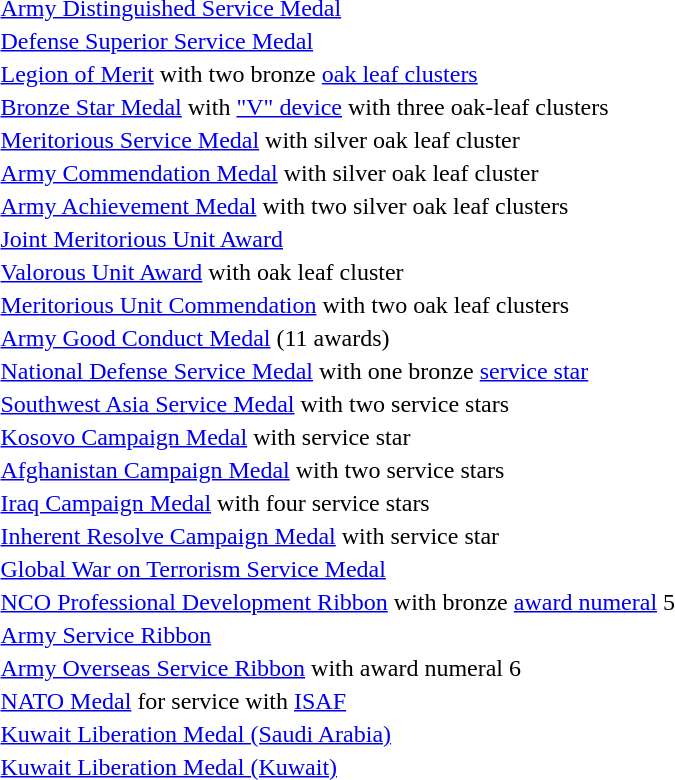<table>
<tr>
<td> <a href='#'>Army Distinguished Service Medal</a></td>
</tr>
<tr>
<td> <a href='#'>Defense Superior Service Medal</a></td>
</tr>
<tr>
<td><span></span><span></span> <a href='#'>Legion of Merit</a> with two bronze <a href='#'>oak leaf clusters</a></td>
</tr>
<tr>
<td> <a href='#'>Bronze Star Medal</a> with <a href='#'>"V" device</a> with three oak-leaf clusters</td>
</tr>
<tr>
<td> <a href='#'>Meritorious Service Medal</a> with silver oak leaf cluster</td>
</tr>
<tr>
<td> <a href='#'>Army Commendation Medal</a> with silver oak leaf cluster</td>
</tr>
<tr>
<td><span></span><span></span> <a href='#'>Army Achievement Medal</a> with two silver oak leaf clusters</td>
</tr>
<tr>
<td> <a href='#'>Joint Meritorious Unit Award</a></td>
</tr>
<tr>
<td> <a href='#'>Valorous Unit Award</a> with oak leaf cluster</td>
</tr>
<tr>
<td><span></span><span></span> <a href='#'>Meritorious Unit Commendation</a> with two oak leaf clusters</td>
</tr>
<tr>
<td><span></span> <a href='#'>Army Good Conduct Medal</a> (11 awards)</td>
</tr>
<tr>
<td> <a href='#'>National Defense Service Medal</a> with one bronze <a href='#'>service star</a></td>
</tr>
<tr>
<td><span></span><span></span> <a href='#'>Southwest Asia Service Medal</a> with two service stars</td>
</tr>
<tr>
<td> <a href='#'>Kosovo Campaign Medal</a> with service star</td>
</tr>
<tr>
<td><span></span><span></span> <a href='#'>Afghanistan Campaign Medal</a> with two service stars</td>
</tr>
<tr>
<td><span></span><span></span><span></span><span></span> <a href='#'>Iraq Campaign Medal</a> with four service stars</td>
</tr>
<tr>
<td> <a href='#'>Inherent Resolve Campaign Medal</a> with service star</td>
</tr>
<tr>
<td> <a href='#'>Global War on Terrorism Service Medal</a></td>
</tr>
<tr>
<td><span></span> <a href='#'>NCO Professional Development Ribbon</a> with bronze <a href='#'>award numeral</a> 5</td>
</tr>
<tr>
<td> <a href='#'>Army Service Ribbon</a></td>
</tr>
<tr>
<td><span></span> <a href='#'>Army Overseas Service Ribbon</a> with award numeral 6</td>
</tr>
<tr>
<td> <a href='#'>NATO Medal</a> for service with <a href='#'>ISAF</a></td>
</tr>
<tr>
<td> <a href='#'>Kuwait Liberation Medal (Saudi Arabia)</a></td>
</tr>
<tr>
<td> <a href='#'>Kuwait Liberation Medal (Kuwait)</a></td>
</tr>
</table>
